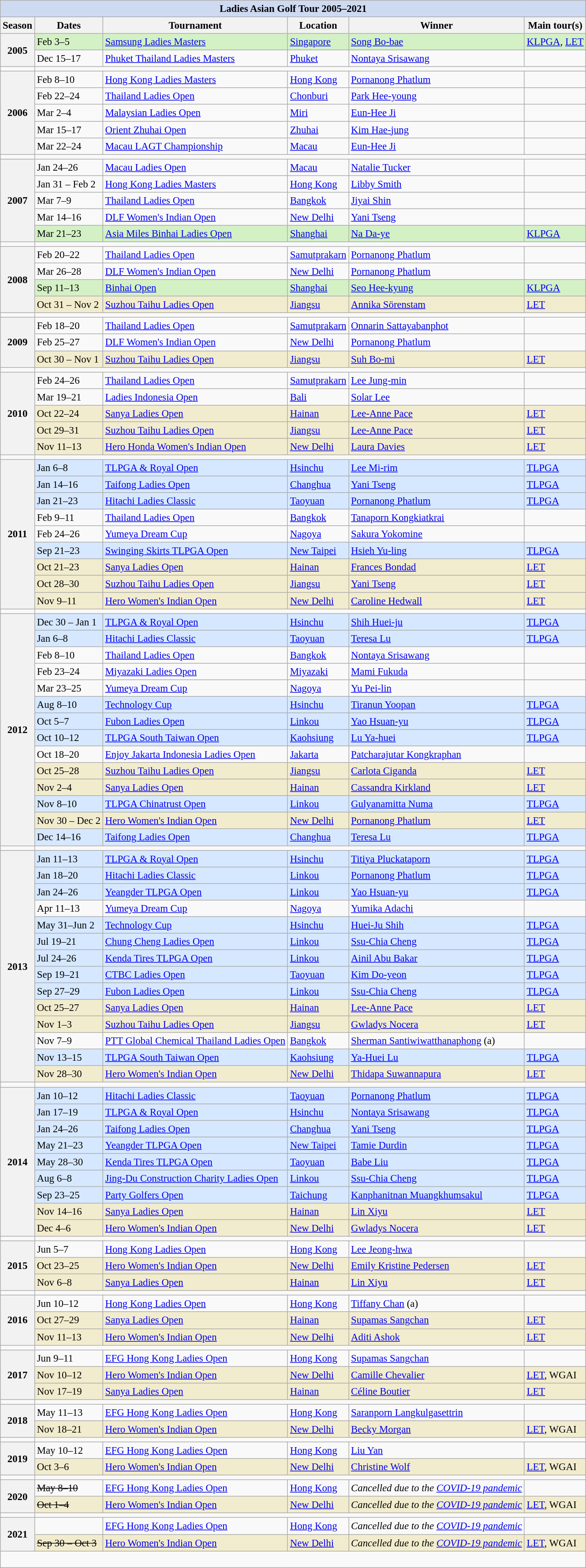<table class="wikitable sortable collapsible uncollapsed" style="font-size:95%;">
<tr>
<th colspan=6 style="background:#cedaf2;">Ladies Asian Golf Tour 2005–2021</th>
</tr>
<tr>
<th>Season</th>
<th>Dates</th>
<th>Tournament</th>
<th>Location</th>
<th>Winner</th>
<th>Main tour(s)</th>
</tr>
<tr>
<th rowspan=2>2005</th>
<td style="background:#D4F1C5;">Feb 3–5</td>
<td style="background:#D4F1C5;"><a href='#'>Samsung Ladies Masters</a></td>
<td style="background:#D4F1C5;"><a href='#'>Singapore</a></td>
<td style="background:#D4F1C5;"> <a href='#'>Song Bo-bae</a></td>
<td style="background:#D4F1C5;"><a href='#'>KLPGA</a>, <a href='#'>LET</a></td>
</tr>
<tr>
<td>Dec 15–17</td>
<td><a href='#'>Phuket Thailand Ladies Masters</a></td>
<td><a href='#'>Phuket</a></td>
<td> <a href='#'>Nontaya Srisawang</a></td>
<td></td>
</tr>
<tr>
<td colpan=6></td>
</tr>
<tr>
<th rowspan=5>2006</th>
<td>Feb 8–10</td>
<td><a href='#'>Hong Kong Ladies Masters</a></td>
<td><a href='#'>Hong Kong</a></td>
<td> <a href='#'>Pornanong Phatlum</a></td>
<td></td>
</tr>
<tr>
<td>Feb 22–24</td>
<td><a href='#'>Thailand Ladies Open</a></td>
<td><a href='#'>Chonburi</a></td>
<td> <a href='#'>Park Hee-young</a></td>
<td></td>
</tr>
<tr>
<td>Mar 2–4</td>
<td><a href='#'>Malaysian Ladies Open</a></td>
<td><a href='#'>Miri</a></td>
<td> <a href='#'>Eun-Hee Ji</a></td>
<td></td>
</tr>
<tr>
<td>Mar 15–17</td>
<td><a href='#'>Orient Zhuhai Open</a></td>
<td><a href='#'>Zhuhai</a></td>
<td> <a href='#'>Kim Hae-jung</a></td>
<td></td>
</tr>
<tr>
<td>Mar 22–24</td>
<td><a href='#'>Macau LAGT Championship</a></td>
<td><a href='#'>Macau</a></td>
<td> <a href='#'>Eun-Hee Ji</a></td>
<td></td>
</tr>
<tr>
<td colpan=6></td>
</tr>
<tr>
<th rowspan=5>2007</th>
<td>Jan 24–26</td>
<td><a href='#'>Macau Ladies Open</a></td>
<td><a href='#'>Macau</a></td>
<td> <a href='#'>Natalie Tucker</a></td>
<td></td>
</tr>
<tr>
<td>Jan 31 – Feb 2</td>
<td><a href='#'>Hong Kong Ladies Masters</a></td>
<td><a href='#'>Hong Kong</a></td>
<td> <a href='#'>Libby Smith</a></td>
<td></td>
</tr>
<tr>
<td>Mar 7–9</td>
<td><a href='#'>Thailand Ladies Open</a></td>
<td><a href='#'>Bangkok</a></td>
<td> <a href='#'>Jiyai Shin</a></td>
<td></td>
</tr>
<tr>
<td>Mar 14–16</td>
<td><a href='#'>DLF Women's Indian Open</a></td>
<td><a href='#'>New Delhi</a></td>
<td> <a href='#'>Yani Tseng</a></td>
<td></td>
</tr>
<tr style="background:#D4F1C5;">
<td>Mar 21–23</td>
<td><a href='#'>Asia Miles Binhai Ladies Open</a></td>
<td><a href='#'>Shanghai</a></td>
<td> <a href='#'>Na Da-ye</a></td>
<td><a href='#'>KLPGA</a></td>
</tr>
<tr>
<td colpan=6></td>
</tr>
<tr>
<th rowspan=4>2008</th>
<td>Feb 20–22</td>
<td><a href='#'>Thailand Ladies Open</a></td>
<td><a href='#'>Samutprakarn</a></td>
<td> <a href='#'>Pornanong Phatlum</a></td>
<td></td>
</tr>
<tr>
<td>Mar 26–28</td>
<td><a href='#'>DLF Women's Indian Open</a></td>
<td><a href='#'>New Delhi</a></td>
<td> <a href='#'>Pornanong Phatlum</a></td>
<td></td>
</tr>
<tr style="background:#D4F1C5;">
<td>Sep 11–13</td>
<td><a href='#'>Binhai Open</a></td>
<td><a href='#'>Shanghai</a></td>
<td> <a href='#'>Seo Hee-kyung</a></td>
<td><a href='#'>KLPGA</a></td>
</tr>
<tr style="background:#f2ecce;">
<td>Oct 31 – Nov 2</td>
<td><a href='#'>Suzhou Taihu Ladies Open</a></td>
<td><a href='#'>Jiangsu</a></td>
<td> <a href='#'>Annika Sörenstam</a></td>
<td><a href='#'>LET</a></td>
</tr>
<tr>
<td colpan=6></td>
</tr>
<tr>
<th rowspan=3>2009</th>
<td>Feb 18–20</td>
<td><a href='#'>Thailand Ladies Open</a></td>
<td><a href='#'>Samutprakarn</a></td>
<td> <a href='#'>Onnarin Sattayabanphot</a></td>
<td></td>
</tr>
<tr>
<td>Feb 25–27</td>
<td><a href='#'>DLF Women's Indian Open</a></td>
<td><a href='#'>New Delhi</a></td>
<td> <a href='#'>Pornanong Phatlum</a></td>
<td></td>
</tr>
<tr style="background:#f2ecce;">
<td>Oct 30 – Nov 1</td>
<td><a href='#'>Suzhou Taihu Ladies Open</a></td>
<td><a href='#'>Jiangsu</a></td>
<td> <a href='#'>Suh Bo-mi</a></td>
<td><a href='#'>LET</a></td>
</tr>
<tr>
<td colpan=6></td>
</tr>
<tr>
<th rowspan=5>2010</th>
<td>Feb 24–26</td>
<td><a href='#'>Thailand Ladies Open</a></td>
<td><a href='#'>Samutprakarn</a></td>
<td> <a href='#'>Lee Jung-min</a></td>
<td></td>
</tr>
<tr>
<td>Mar 19–21</td>
<td><a href='#'>Ladies Indonesia Open</a></td>
<td><a href='#'>Bali</a></td>
<td> <a href='#'>Solar Lee</a></td>
<td></td>
</tr>
<tr style="background:#f2ecce;">
<td>Oct 22–24</td>
<td><a href='#'>Sanya Ladies Open</a></td>
<td><a href='#'>Hainan</a></td>
<td> <a href='#'>Lee-Anne Pace</a></td>
<td><a href='#'>LET</a></td>
</tr>
<tr style="background:#f2ecce;">
<td>Oct 29–31</td>
<td><a href='#'>Suzhou Taihu Ladies Open</a></td>
<td><a href='#'>Jiangsu</a></td>
<td> <a href='#'>Lee-Anne Pace</a></td>
<td><a href='#'>LET</a></td>
</tr>
<tr style="background:#f2ecce;">
<td>Nov 11–13</td>
<td><a href='#'>Hero Honda Women's Indian Open</a></td>
<td><a href='#'>New Delhi</a></td>
<td> <a href='#'>Laura Davies</a></td>
<td><a href='#'>LET</a></td>
</tr>
<tr>
<td colpan=6></td>
</tr>
<tr>
<th rowspan=9>2011</th>
<td style="background:#D6E8FF;">Jan 6–8</td>
<td style="background:#D6E8FF;"><a href='#'>TLPGA & Royal Open</a></td>
<td style="background:#D6E8FF;"><a href='#'>Hsinchu</a></td>
<td style="background:#D6E8FF;"> <a href='#'>Lee Mi-rim</a></td>
<td style="background:#D6E8FF;"><a href='#'>TLPGA</a></td>
</tr>
<tr style="background:#D6E8FF;">
<td>Jan 14–16</td>
<td><a href='#'>Taifong Ladies Open</a></td>
<td><a href='#'>Changhua</a></td>
<td> <a href='#'>Yani Tseng</a></td>
<td><a href='#'>TLPGA</a></td>
</tr>
<tr style="background:#D6E8FF;">
<td>Jan 21–23</td>
<td><a href='#'>Hitachi Ladies Classic</a></td>
<td><a href='#'>Taoyuan</a></td>
<td> <a href='#'>Pornanong Phatlum</a></td>
<td><a href='#'>TLPGA</a></td>
</tr>
<tr>
<td>Feb 9–11</td>
<td><a href='#'>Thailand Ladies Open</a></td>
<td><a href='#'>Bangkok</a></td>
<td> <a href='#'>Tanaporn Kongkiatkrai</a></td>
<td></td>
</tr>
<tr>
<td>Feb 24–26</td>
<td><a href='#'>Yumeya Dream Cup</a></td>
<td><a href='#'>Nagoya</a></td>
<td> <a href='#'>Sakura Yokomine</a></td>
<td></td>
</tr>
<tr style="background:#D6E8FF;">
<td>Sep 21–23</td>
<td><a href='#'>Swinging Skirts TLPGA Open</a></td>
<td><a href='#'>New Taipei</a></td>
<td> <a href='#'>Hsieh Yu-ling</a></td>
<td><a href='#'>TLPGA</a></td>
</tr>
<tr style="background:#f2ecce;">
<td>Oct 21–23</td>
<td><a href='#'>Sanya Ladies Open</a></td>
<td><a href='#'>Hainan</a></td>
<td> <a href='#'>Frances Bondad</a></td>
<td><a href='#'>LET</a></td>
</tr>
<tr style="background:#f2ecce;">
<td>Oct 28–30</td>
<td><a href='#'>Suzhou Taihu Ladies Open</a></td>
<td><a href='#'>Jiangsu</a></td>
<td> <a href='#'>Yani Tseng</a></td>
<td><a href='#'>LET</a></td>
</tr>
<tr style="background:#f2ecce;">
<td>Nov 9–11</td>
<td><a href='#'>Hero Women's Indian Open</a></td>
<td><a href='#'>New Delhi</a></td>
<td> <a href='#'>Caroline Hedwall</a></td>
<td><a href='#'>LET</a></td>
</tr>
<tr>
<td colpan=6></td>
</tr>
<tr>
<th rowspan=14>2012</th>
<td style="background:#D6E8FF;">Dec 30 – Jan 1</td>
<td style="background:#D6E8FF;"><a href='#'>TLPGA & Royal Open</a></td>
<td style="background:#D6E8FF;"><a href='#'>Hsinchu</a></td>
<td style="background:#D6E8FF;"> <a href='#'>Shih Huei-ju</a></td>
<td style="background:#D6E8FF;"><a href='#'>TLPGA</a></td>
</tr>
<tr style="background:#D6E8FF;">
<td>Jan 6–8</td>
<td><a href='#'>Hitachi Ladies Classic</a></td>
<td><a href='#'>Taoyuan</a></td>
<td> <a href='#'>Teresa Lu</a></td>
<td><a href='#'>TLPGA</a></td>
</tr>
<tr>
<td>Feb 8–10</td>
<td><a href='#'>Thailand Ladies Open</a></td>
<td><a href='#'>Bangkok</a></td>
<td> <a href='#'>Nontaya Srisawang</a></td>
<td></td>
</tr>
<tr>
<td>Feb 23–24</td>
<td><a href='#'>Miyazaki Ladies Open</a></td>
<td><a href='#'>Miyazaki</a></td>
<td> <a href='#'>Mami Fukuda</a></td>
<td></td>
</tr>
<tr>
<td>Mar 23–25</td>
<td><a href='#'>Yumeya Dream Cup</a></td>
<td><a href='#'>Nagoya</a></td>
<td> <a href='#'>Yu Pei-lin</a></td>
<td></td>
</tr>
<tr style="background:#D6E8FF;">
<td>Aug 8–10</td>
<td><a href='#'>Technology Cup</a></td>
<td><a href='#'>Hsinchu</a></td>
<td> <a href='#'>Tiranun Yoopan</a></td>
<td><a href='#'>TLPGA</a></td>
</tr>
<tr style="background:#D6E8FF;">
<td>Oct 5–7</td>
<td><a href='#'>Fubon Ladies Open</a></td>
<td><a href='#'>Linkou</a></td>
<td> <a href='#'>Yao Hsuan-yu</a></td>
<td><a href='#'>TLPGA</a></td>
</tr>
<tr style="background:#D6E8FF;">
<td>Oct 10–12</td>
<td><a href='#'>TLPGA South Taiwan Open</a></td>
<td><a href='#'>Kaohsiung</a></td>
<td> <a href='#'>Lu Ya-huei</a></td>
<td><a href='#'>TLPGA</a></td>
</tr>
<tr>
<td>Oct 18–20</td>
<td><a href='#'>Enjoy Jakarta Indonesia Ladies Open</a></td>
<td><a href='#'>Jakarta</a></td>
<td> <a href='#'>Patcharajutar Kongkraphan</a></td>
<td></td>
</tr>
<tr style="background:#f2ecce;">
<td>Oct 25–28</td>
<td><a href='#'>Suzhou Taihu Ladies Open</a></td>
<td><a href='#'>Jiangsu</a></td>
<td> <a href='#'>Carlota Ciganda</a></td>
<td><a href='#'>LET</a></td>
</tr>
<tr style="background:#f2ecce;">
<td>Nov 2–4</td>
<td><a href='#'>Sanya Ladies Open</a></td>
<td><a href='#'>Hainan</a></td>
<td> <a href='#'>Cassandra Kirkland</a></td>
<td><a href='#'>LET</a></td>
</tr>
<tr style="background:#D6E8FF;">
<td>Nov 8–10</td>
<td><a href='#'>TLPGA Chinatrust Open</a></td>
<td><a href='#'>Linkou</a></td>
<td> <a href='#'>Gulyanamitta Numa</a></td>
<td><a href='#'>TLPGA</a></td>
</tr>
<tr style="background:#f2ecce;">
<td>Nov 30 – Dec 2</td>
<td><a href='#'>Hero Women's Indian Open</a></td>
<td><a href='#'>New Delhi</a></td>
<td> <a href='#'>Pornanong Phatlum</a></td>
<td><a href='#'>LET</a></td>
</tr>
<tr style="background:#D6E8FF;">
<td>Dec 14–16</td>
<td><a href='#'>Taifong Ladies Open</a></td>
<td><a href='#'>Changhua</a></td>
<td> <a href='#'>Teresa Lu</a></td>
<td><a href='#'>TLPGA</a></td>
</tr>
<tr>
<td colpan=6></td>
</tr>
<tr>
<th rowspan=14>2013</th>
<td style="background:#D6E8FF;">Jan 11–13</td>
<td style="background:#D6E8FF;"><a href='#'>TLPGA & Royal Open</a></td>
<td style="background:#D6E8FF;"><a href='#'>Hsinchu</a></td>
<td style="background:#D6E8FF;"> <a href='#'>Titiya Pluckataporn</a></td>
<td style="background:#D6E8FF;"><a href='#'>TLPGA</a></td>
</tr>
<tr style="background:#D6E8FF;">
<td>Jan 18–20</td>
<td><a href='#'>Hitachi Ladies Classic</a></td>
<td><a href='#'>Linkou</a></td>
<td> <a href='#'>Pornanong Phatlum</a></td>
<td><a href='#'>TLPGA</a></td>
</tr>
<tr style="background:#D6E8FF;">
<td>Jan 24–26</td>
<td><a href='#'>Yeangder TLPGA Open</a></td>
<td><a href='#'>Linkou</a></td>
<td> <a href='#'>Yao Hsuan-yu</a></td>
<td><a href='#'>TLPGA</a></td>
</tr>
<tr>
<td>Apr 11–13</td>
<td><a href='#'>Yumeya Dream Cup</a></td>
<td><a href='#'>Nagoya</a></td>
<td> <a href='#'>Yumika Adachi</a></td>
<td></td>
</tr>
<tr style="background:#D6E8FF;">
<td>May 31–Jun 2</td>
<td><a href='#'>Technology Cup</a></td>
<td><a href='#'>Hsinchu</a></td>
<td> <a href='#'>Huei-Ju Shih</a></td>
<td><a href='#'>TLPGA</a></td>
</tr>
<tr style="background:#D6E8FF;">
<td>Jul 19–21</td>
<td><a href='#'>Chung Cheng Ladies Open</a></td>
<td><a href='#'>Linkou</a></td>
<td> <a href='#'>Ssu-Chia Cheng</a></td>
<td><a href='#'>TLPGA</a></td>
</tr>
<tr style="background:#D6E8FF;">
<td>Jul 24–26</td>
<td><a href='#'>Kenda Tires TLPGA Open</a></td>
<td><a href='#'>Linkou</a></td>
<td> <a href='#'>Ainil Abu Bakar</a></td>
<td><a href='#'>TLPGA</a></td>
</tr>
<tr style="background:#D6E8FF;">
<td>Sep 19–21</td>
<td><a href='#'>CTBC Ladies Open</a></td>
<td><a href='#'>Taoyuan</a></td>
<td> <a href='#'>Kim Do‐yeon</a></td>
<td><a href='#'>TLPGA</a></td>
</tr>
<tr style="background:#D6E8FF;">
<td>Sep 27–29</td>
<td><a href='#'>Fubon Ladies Open</a></td>
<td><a href='#'>Linkou</a></td>
<td> <a href='#'>Ssu-Chia Cheng</a></td>
<td><a href='#'>TLPGA</a></td>
</tr>
<tr style="background:#f2ecce;">
<td>Oct 25–27</td>
<td><a href='#'>Sanya Ladies Open</a></td>
<td><a href='#'>Hainan</a></td>
<td> <a href='#'>Lee-Anne Pace</a></td>
<td><a href='#'>LET</a></td>
</tr>
<tr style="background:#f2ecce;">
<td>Nov 1–3</td>
<td><a href='#'>Suzhou Taihu Ladies Open</a></td>
<td><a href='#'>Jiangsu</a></td>
<td> <a href='#'>Gwladys Nocera</a></td>
<td><a href='#'>LET</a></td>
</tr>
<tr>
<td>Nov 7–9</td>
<td><a href='#'>PTT Global Chemical Thailand Ladies Open</a></td>
<td><a href='#'>Bangkok</a></td>
<td> <a href='#'>Sherman Santiwiwatthanaphong</a> (a)</td>
<td></td>
</tr>
<tr style="background:#D6E8FF;">
<td>Nov 13–15</td>
<td><a href='#'>TLPGA South Taiwan Open</a></td>
<td><a href='#'>Kaohsiung</a></td>
<td> <a href='#'>Ya‐Huei Lu</a></td>
<td><a href='#'>TLPGA</a></td>
</tr>
<tr style="background:#f2ecce;">
<td>Nov 28–30</td>
<td><a href='#'>Hero Women's Indian Open</a></td>
<td><a href='#'>New Delhi</a></td>
<td> <a href='#'>Thidapa Suwannapura</a></td>
<td><a href='#'>LET</a></td>
</tr>
<tr>
<td colpan=6></td>
</tr>
<tr>
<th rowspan=9>2014</th>
<td style="background:#D6E8FF;">Jan 10–12</td>
<td style="background:#D6E8FF;"><a href='#'>Hitachi Ladies Classic</a></td>
<td style="background:#D6E8FF;"><a href='#'>Taoyuan</a></td>
<td style="background:#D6E8FF;"> <a href='#'>Pornanong Phatlum</a></td>
<td style="background:#D6E8FF;"><a href='#'>TLPGA</a></td>
</tr>
<tr style="background:#D6E8FF;">
<td>Jan 17–19</td>
<td><a href='#'>TLPGA & Royal Open</a></td>
<td><a href='#'>Hsinchu</a></td>
<td> <a href='#'>Nontaya Srisawang</a></td>
<td><a href='#'>TLPGA</a></td>
</tr>
<tr style="background:#D6E8FF;">
<td>Jan 24–26</td>
<td><a href='#'>Taifong Ladies Open</a></td>
<td><a href='#'>Changhua</a></td>
<td> <a href='#'>Yani Tseng</a></td>
<td><a href='#'>TLPGA</a></td>
</tr>
<tr style="background:#D6E8FF;">
<td>May 21–23</td>
<td><a href='#'>Yeangder TLPGA Open</a></td>
<td><a href='#'>New Taipei</a></td>
<td> <a href='#'>Tamie Durdin</a></td>
<td><a href='#'>TLPGA</a></td>
</tr>
<tr style="background:#D6E8FF;">
<td>May 28–30</td>
<td><a href='#'>Kenda Tires TLPGA Open</a></td>
<td><a href='#'>Taoyuan</a></td>
<td> <a href='#'>Babe Liu</a></td>
<td><a href='#'>TLPGA</a></td>
</tr>
<tr style="background:#D6E8FF;">
<td>Aug 6–8</td>
<td><a href='#'>Jing-Du Construction Charity Ladies Open</a></td>
<td><a href='#'>Linkou</a></td>
<td> <a href='#'>Ssu-Chia Cheng</a></td>
<td><a href='#'>TLPGA</a></td>
</tr>
<tr style="background:#D6E8FF;">
<td>Sep 23–25</td>
<td><a href='#'>Party Golfers Open</a></td>
<td><a href='#'>Taichung</a></td>
<td> <a href='#'>Kanphanitnan Muangkhumsakul</a></td>
<td><a href='#'>TLPGA</a></td>
</tr>
<tr style="background:#f2ecce;">
<td>Nov 14–16</td>
<td><a href='#'>Sanya Ladies Open</a></td>
<td><a href='#'>Hainan</a></td>
<td> <a href='#'>Lin Xiyu</a></td>
<td><a href='#'>LET</a></td>
</tr>
<tr style="background:#f2ecce;">
<td>Dec 4–6</td>
<td><a href='#'>Hero Women's Indian Open</a></td>
<td><a href='#'>New Delhi</a></td>
<td> <a href='#'>Gwladys Nocera</a></td>
<td><a href='#'>LET</a></td>
</tr>
<tr>
<td colpan=6></td>
</tr>
<tr>
<th rowspan=3>2015</th>
<td>Jun 5–7</td>
<td><a href='#'>Hong Kong Ladies Open</a></td>
<td><a href='#'>Hong Kong</a></td>
<td> <a href='#'>Lee Jeong-hwa</a></td>
<td></td>
</tr>
<tr style="background:#f2ecce;">
<td>Oct 23–25</td>
<td><a href='#'>Hero Women's Indian Open</a></td>
<td><a href='#'>New Delhi</a></td>
<td> <a href='#'>Emily Kristine Pedersen</a></td>
<td><a href='#'>LET</a></td>
</tr>
<tr style="background:#f2ecce;">
<td>Nov 6–8</td>
<td><a href='#'>Sanya Ladies Open</a></td>
<td><a href='#'>Hainan</a></td>
<td> <a href='#'>Lin Xiyu</a></td>
<td><a href='#'>LET</a></td>
</tr>
<tr>
<td colpan=6></td>
</tr>
<tr>
<th rowspan=3>2016</th>
<td>Jun 10–12</td>
<td><a href='#'>Hong Kong Ladies Open</a></td>
<td><a href='#'>Hong Kong</a></td>
<td> <a href='#'>Tiffany Chan</a> (a)</td>
<td></td>
</tr>
<tr style="background:#f2ecce;">
<td>Oct 27–29</td>
<td><a href='#'>Sanya Ladies Open</a></td>
<td><a href='#'>Hainan</a></td>
<td> <a href='#'>Supamas Sangchan</a></td>
<td><a href='#'>LET</a></td>
</tr>
<tr style="background:#f2ecce;">
<td>Nov 11–13</td>
<td><a href='#'>Hero Women's Indian Open</a></td>
<td><a href='#'>New Delhi</a></td>
<td>  <a href='#'>Aditi Ashok</a></td>
<td><a href='#'>LET</a></td>
</tr>
<tr>
<td colpan=6></td>
</tr>
<tr>
<th rowspan=3>2017</th>
<td>Jun 9–11</td>
<td><a href='#'>EFG Hong Kong Ladies Open</a></td>
<td><a href='#'>Hong Kong</a></td>
<td> <a href='#'>Supamas Sangchan</a></td>
<td></td>
</tr>
<tr style="background:#f2ecce;">
<td>Nov 10–12</td>
<td><a href='#'>Hero Women's Indian Open</a></td>
<td><a href='#'>New Delhi</a></td>
<td>  <a href='#'>Camille Chevalier</a></td>
<td><a href='#'>LET</a>, WGAI</td>
</tr>
<tr style="background:#f2ecce;">
<td>Nov 17–19</td>
<td><a href='#'>Sanya Ladies Open</a></td>
<td><a href='#'>Hainan</a></td>
<td> <a href='#'>Céline Boutier</a></td>
<td><a href='#'>LET</a></td>
</tr>
<tr>
<td colpan=6></td>
</tr>
<tr>
<th rowspan=2>2018</th>
<td>May 11–13</td>
<td><a href='#'>EFG Hong Kong Ladies Open</a></td>
<td><a href='#'>Hong Kong</a></td>
<td> <a href='#'>Saranporn Langkulgasettrin</a></td>
<td></td>
</tr>
<tr style="background:#f2ecce;">
<td>Nov 18–21</td>
<td><a href='#'>Hero Women's Indian Open</a></td>
<td><a href='#'>New Delhi</a></td>
<td>  <a href='#'>Becky Morgan</a></td>
<td><a href='#'>LET</a>, WGAI</td>
</tr>
<tr>
<td colpan=6></td>
</tr>
<tr>
<th rowspan=2>2019</th>
<td>May 10–12</td>
<td><a href='#'>EFG Hong Kong Ladies Open</a></td>
<td><a href='#'>Hong Kong</a></td>
<td> <a href='#'>Liu Yan</a></td>
<td></td>
</tr>
<tr style="background:#f2ecce;">
<td>Oct 3–6</td>
<td><a href='#'>Hero Women's Indian Open</a></td>
<td><a href='#'>New Delhi</a></td>
<td>  <a href='#'>Christine Wolf</a></td>
<td><a href='#'>LET</a>, WGAI</td>
</tr>
<tr>
<td colpan=6></td>
</tr>
<tr>
<th rowspan=2>2020</th>
<td><s>May 8–10</s></td>
<td><a href='#'>EFG Hong Kong Ladies Open</a></td>
<td><a href='#'>Hong Kong</a></td>
<td><em>Cancelled due to the <a href='#'>COVID-19 pandemic</a></em></td>
<td></td>
</tr>
<tr style="background:#f2ecce;">
<td><s>Oct 1–4</s></td>
<td><a href='#'>Hero Women's Indian Open</a></td>
<td><a href='#'>New Delhi</a></td>
<td><em>Cancelled due to the <a href='#'>COVID-19 pandemic</a></em></td>
<td><a href='#'>LET</a>, WGAI</td>
</tr>
<tr>
<td colpan=6></td>
</tr>
<tr>
<th rowspan=2>2021</th>
<td></td>
<td><a href='#'>EFG Hong Kong Ladies Open</a></td>
<td><a href='#'>Hong Kong</a></td>
<td><em>Cancelled due to the <a href='#'>COVID-19 pandemic</a></em></td>
<td></td>
</tr>
<tr style="background:#f2ecce;">
<td><s>Sep 30 – Oct 3</s></td>
<td><a href='#'>Hero Women's Indian Open</a></td>
<td><a href='#'>New Delhi</a></td>
<td><em>Cancelled due to the <a href='#'>COVID-19 pandemic</a></em></td>
<td><a href='#'>LET</a>, WGAI</td>
</tr>
<tr>
<td colspan=6><br></td>
</tr>
</table>
